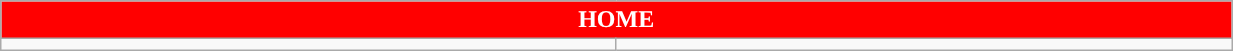<table class="wikitable collapsible collapsed" style="width:65%">
<tr>
<th colspan=6 ! style="color:white; background:red">HOME</th>
</tr>
<tr>
<td></td>
<td></td>
</tr>
</table>
